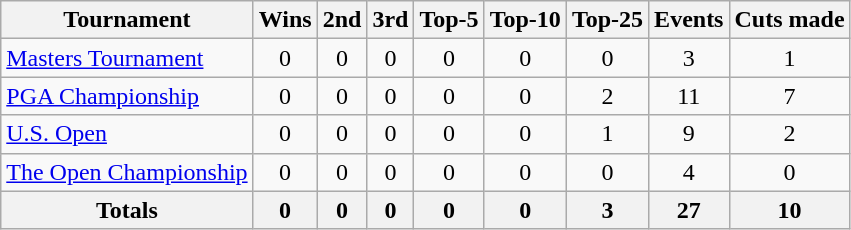<table class=wikitable style=text-align:center>
<tr>
<th>Tournament</th>
<th>Wins</th>
<th>2nd</th>
<th>3rd</th>
<th>Top-5</th>
<th>Top-10</th>
<th>Top-25</th>
<th>Events</th>
<th>Cuts made</th>
</tr>
<tr>
<td align=left><a href='#'>Masters Tournament</a></td>
<td>0</td>
<td>0</td>
<td>0</td>
<td>0</td>
<td>0</td>
<td>0</td>
<td>3</td>
<td>1</td>
</tr>
<tr>
<td align=left><a href='#'>PGA Championship</a></td>
<td>0</td>
<td>0</td>
<td>0</td>
<td>0</td>
<td>0</td>
<td>2</td>
<td>11</td>
<td>7</td>
</tr>
<tr>
<td align=left><a href='#'>U.S. Open</a></td>
<td>0</td>
<td>0</td>
<td>0</td>
<td>0</td>
<td>0</td>
<td>1</td>
<td>9</td>
<td>2</td>
</tr>
<tr>
<td align=left><a href='#'>The Open Championship</a></td>
<td>0</td>
<td>0</td>
<td>0</td>
<td>0</td>
<td>0</td>
<td>0</td>
<td>4</td>
<td>0</td>
</tr>
<tr>
<th>Totals</th>
<th>0</th>
<th>0</th>
<th>0</th>
<th>0</th>
<th>0</th>
<th>3</th>
<th>27</th>
<th>10</th>
</tr>
</table>
